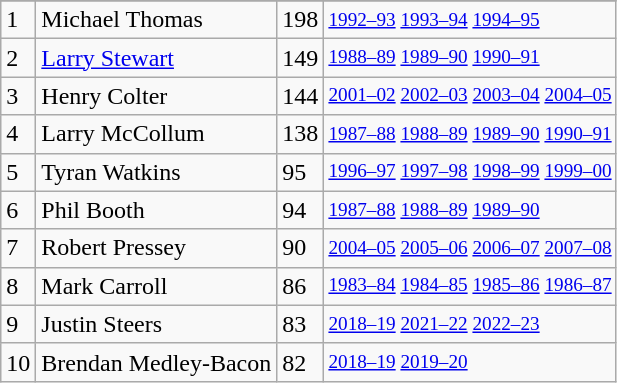<table class="wikitable">
<tr>
</tr>
<tr>
<td>1</td>
<td>Michael Thomas</td>
<td>198</td>
<td style="font-size:80%;"><a href='#'>1992–93</a> <a href='#'>1993–94</a> <a href='#'>1994–95</a></td>
</tr>
<tr>
<td>2</td>
<td><a href='#'>Larry Stewart</a></td>
<td>149</td>
<td style="font-size:80%;"><a href='#'>1988–89</a> <a href='#'>1989–90</a> <a href='#'>1990–91</a></td>
</tr>
<tr>
<td>3</td>
<td>Henry Colter</td>
<td>144</td>
<td style="font-size:80%;"><a href='#'>2001–02</a> <a href='#'>2002–03</a> <a href='#'>2003–04</a> <a href='#'>2004–05</a></td>
</tr>
<tr>
<td>4</td>
<td>Larry McCollum</td>
<td>138</td>
<td style="font-size:80%;"><a href='#'>1987–88</a> <a href='#'>1988–89</a> <a href='#'>1989–90</a> <a href='#'>1990–91</a></td>
</tr>
<tr>
<td>5</td>
<td>Tyran Watkins</td>
<td>95</td>
<td style="font-size:80%;"><a href='#'>1996–97</a> <a href='#'>1997–98</a> <a href='#'>1998–99</a> <a href='#'>1999–00</a></td>
</tr>
<tr>
<td>6</td>
<td>Phil Booth</td>
<td>94</td>
<td style="font-size:80%;"><a href='#'>1987–88</a> <a href='#'>1988–89</a> <a href='#'>1989–90</a></td>
</tr>
<tr>
<td>7</td>
<td>Robert Pressey</td>
<td>90</td>
<td style="font-size:80%;"><a href='#'>2004–05</a> <a href='#'>2005–06</a> <a href='#'>2006–07</a> <a href='#'>2007–08</a></td>
</tr>
<tr>
<td>8</td>
<td>Mark Carroll</td>
<td>86</td>
<td style="font-size:80%;"><a href='#'>1983–84</a> <a href='#'>1984–85</a> <a href='#'>1985–86</a> <a href='#'>1986–87</a></td>
</tr>
<tr>
<td>9</td>
<td>Justin Steers</td>
<td>83</td>
<td style="font-size:80%;"><a href='#'>2018–19</a> <a href='#'>2021–22</a> <a href='#'>2022–23</a></td>
</tr>
<tr>
<td>10</td>
<td>Brendan Medley-Bacon</td>
<td>82</td>
<td style="font-size:80%;"><a href='#'>2018–19</a> <a href='#'>2019–20</a></td>
</tr>
</table>
